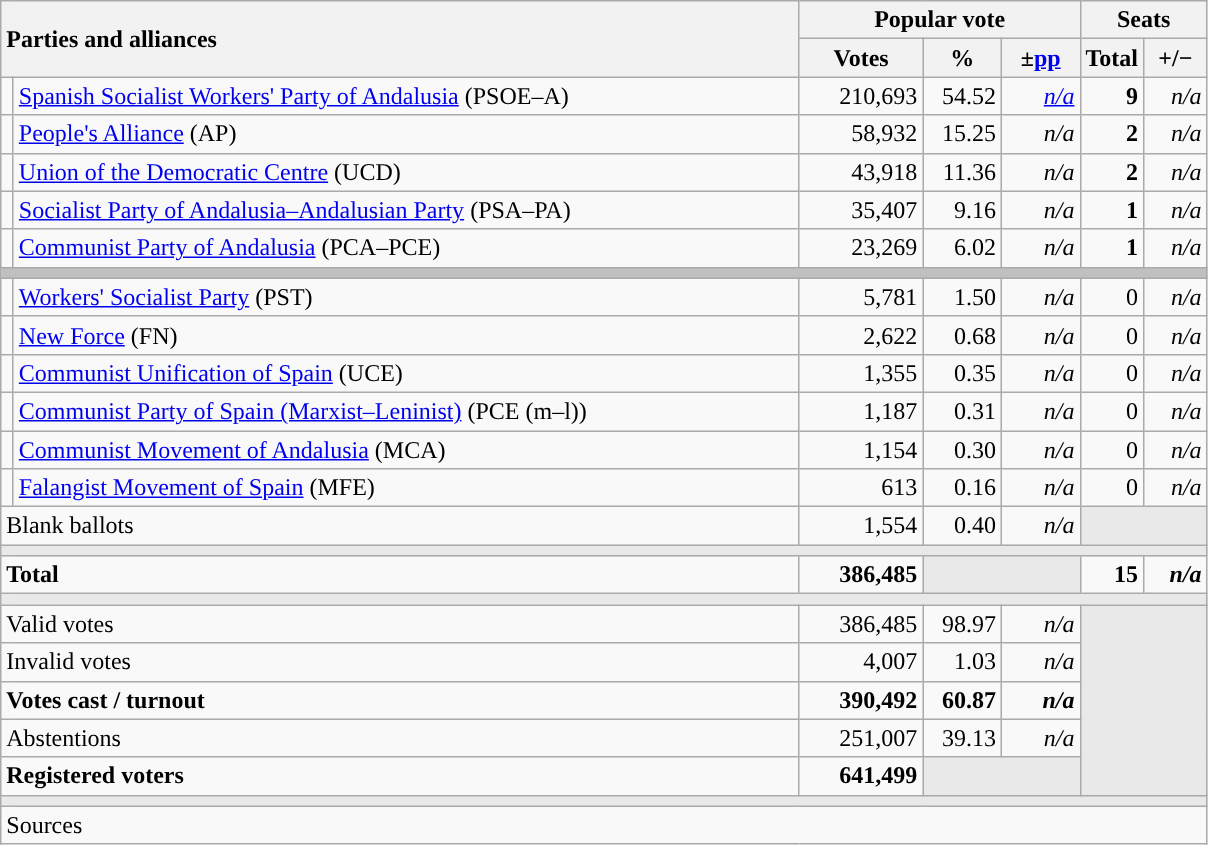<table class="wikitable" style="text-align:right;">
<tr>
<th style="text-align:left;" rowspan="2" colspan="2" width="525">Parties and alliances</th>
<th colspan="3">Popular vote</th>
<th colspan="2">Seats</th>
</tr>
<tr>
<th width="75">Votes</th>
<th width="45">%</th>
<th width="45">±<a href='#'>pp</a></th>
<th width="35">Total</th>
<th width="35">+/−</th>
</tr>
<tr>
<td width="1" style="color:inherit;background:"></td>
<td align="left"><a href='#'>Spanish Socialist Workers' Party of Andalusia</a> (PSOE–A)</td>
<td>210,693</td>
<td>54.52</td>
<td><em><a href='#'>n/a</a></em></td>
<td><strong>9</strong></td>
<td><em>n/a</em></td>
</tr>
<tr>
<td style="color:inherit;background:"></td>
<td align="left"><a href='#'>People's Alliance</a> (AP)</td>
<td>58,932</td>
<td>15.25</td>
<td><em>n/a</em></td>
<td><strong>2</strong></td>
<td><em>n/a</em></td>
</tr>
<tr>
<td style="color:inherit;background:"></td>
<td align="left"><a href='#'>Union of the Democratic Centre</a> (UCD)</td>
<td>43,918</td>
<td>11.36</td>
<td><em>n/a</em></td>
<td><strong>2</strong></td>
<td><em>n/a</em></td>
</tr>
<tr>
<td style="color:inherit;background:"></td>
<td align="left"><a href='#'>Socialist Party of Andalusia–Andalusian Party</a> (PSA–PA)</td>
<td>35,407</td>
<td>9.16</td>
<td><em>n/a</em></td>
<td><strong>1</strong></td>
<td><em>n/a</em></td>
</tr>
<tr>
<td style="color:inherit;background:"></td>
<td align="left"><a href='#'>Communist Party of Andalusia</a> (PCA–PCE)</td>
<td>23,269</td>
<td>6.02</td>
<td><em>n/a</em></td>
<td><strong>1</strong></td>
<td><em>n/a</em></td>
</tr>
<tr>
<td colspan="7" bgcolor="#C0C0C0"></td>
</tr>
<tr>
<td style="color:inherit;background:"></td>
<td align="left"><a href='#'>Workers' Socialist Party</a> (PST)</td>
<td>5,781</td>
<td>1.50</td>
<td><em>n/a</em></td>
<td>0</td>
<td><em>n/a</em></td>
</tr>
<tr>
<td style="color:inherit;background:"></td>
<td align="left"><a href='#'>New Force</a> (FN)</td>
<td>2,622</td>
<td>0.68</td>
<td><em>n/a</em></td>
<td>0</td>
<td><em>n/a</em></td>
</tr>
<tr>
<td style="color:inherit;background:"></td>
<td align="left"><a href='#'>Communist Unification of Spain</a> (UCE)</td>
<td>1,355</td>
<td>0.35</td>
<td><em>n/a</em></td>
<td>0</td>
<td><em>n/a</em></td>
</tr>
<tr>
<td style="color:inherit;background:"></td>
<td align="left"><a href='#'>Communist Party of Spain (Marxist–Leninist)</a> (PCE (m–l))</td>
<td>1,187</td>
<td>0.31</td>
<td><em>n/a</em></td>
<td>0</td>
<td><em>n/a</em></td>
</tr>
<tr>
<td style="color:inherit;background:"></td>
<td align="left"><a href='#'>Communist Movement of Andalusia</a> (MCA)</td>
<td>1,154</td>
<td>0.30</td>
<td><em>n/a</em></td>
<td>0</td>
<td><em>n/a</em></td>
</tr>
<tr>
<td style="color:inherit;background:"></td>
<td align="left"><a href='#'>Falangist Movement of Spain</a> (MFE)</td>
<td>613</td>
<td>0.16</td>
<td><em>n/a</em></td>
<td>0</td>
<td><em>n/a</em></td>
</tr>
<tr>
<td align="left" colspan="2">Blank ballots</td>
<td>1,554</td>
<td>0.40</td>
<td><em>n/a</em></td>
<td bgcolor="#E9E9E9" colspan="2"></td>
</tr>
<tr>
<td colspan="7" bgcolor="#E9E9E9"></td>
</tr>
<tr style="font-weight:bold;">
<td align="left" colspan="2">Total</td>
<td>386,485</td>
<td bgcolor="#E9E9E9" colspan="2"></td>
<td>15</td>
<td><em>n/a</em></td>
</tr>
<tr>
<td colspan="7" bgcolor="#E9E9E9"></td>
</tr>
<tr>
<td align="left" colspan="2">Valid votes</td>
<td>386,485</td>
<td>98.97</td>
<td><em>n/a</em></td>
<td bgcolor="#E9E9E9" colspan="2" rowspan="5"></td>
</tr>
<tr>
<td align="left" colspan="2">Invalid votes</td>
<td>4,007</td>
<td>1.03</td>
<td><em>n/a</em></td>
</tr>
<tr style="font-weight:bold;">
<td align="left" colspan="2">Votes cast / turnout</td>
<td>390,492</td>
<td>60.87</td>
<td><em>n/a</em></td>
</tr>
<tr>
<td align="left" colspan="2">Abstentions</td>
<td>251,007</td>
<td>39.13</td>
<td><em>n/a</em></td>
</tr>
<tr style="font-weight:bold;">
<td align="left" colspan="2">Registered voters</td>
<td>641,499</td>
<td bgcolor="#E9E9E9" colspan="2"></td>
</tr>
<tr>
<td colspan="7" bgcolor="#E9E9E9"></td>
</tr>
<tr>
<td align="left" colspan="7">Sources</td>
</tr>
</table>
